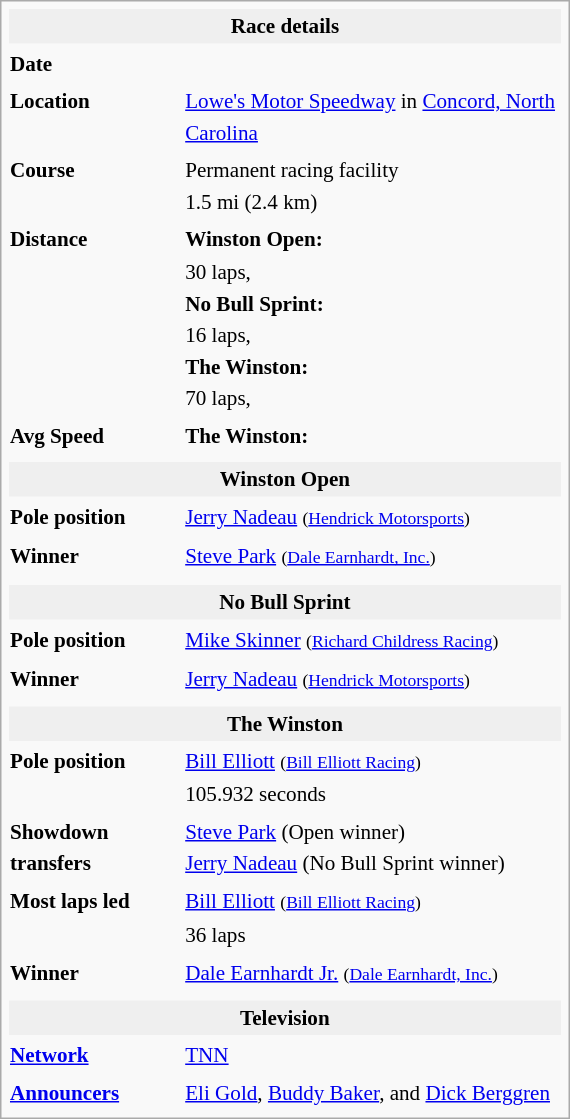<table class="infobox vevent" style="width: 27em; font-size: 88%; line-height: 1.5em">
<tr style="text-align: center; background: #ffffff;">
<td align="center" style="background:#efefef;" colspan=2><strong>Race details</strong></td>
</tr>
<tr style="vertical-align: middle;">
<td><strong>Date</strong></td>
<td></td>
</tr>
<tr style="vertical-align: middle;">
<td><strong>Location</strong></td>
<td><a href='#'>Lowe's Motor Speedway</a> in <a href='#'>Concord, North Carolina</a></td>
</tr>
<tr style="vertical-align: middle;">
<td><strong>Course</strong></td>
<td>Permanent racing facility<br>1.5 mi (2.4 km)</td>
</tr>
<tr style="vertical-align: middle;">
<td><strong>Distance</strong></td>
<td><strong>Winston Open:</strong><br>30 laps, <br><strong>No Bull Sprint:</strong><br>16 laps, <br><strong>The Winston:</strong><br>70 laps, </td>
</tr>
<tr style="vertical-align: middle;">
<td><strong>Avg Speed</strong></td>
<td><strong>The Winston:</strong><br></td>
</tr>
<tr style="vertical-align: middle;">
<td></td>
</tr>
<tr>
<td align="center" style="background:#efefef;" colspan=2><strong>Winston Open</strong></td>
</tr>
<tr style="vertical-align: middle;">
<td><strong>Pole position</strong></td>
<td><a href='#'>Jerry Nadeau</a> <small>(<a href='#'>Hendrick Motorsports</a>)</small></td>
</tr>
<tr style="vertical-align: middle;">
<td><strong>Winner</strong></td>
<td><a href='#'>Steve Park</a> <small>(<a href='#'>Dale Earnhardt, Inc.</a>)</small></td>
</tr>
<tr style="vertical-align: middle;">
<td></td>
</tr>
<tr>
<td align="center" style="background:#efefef;" colspan=2><strong>No Bull Sprint</strong></td>
</tr>
<tr style="vertical-align: middle;">
<td><strong>Pole position</strong></td>
<td><a href='#'>Mike Skinner</a> <small>(<a href='#'>Richard Childress Racing</a>)</small></td>
</tr>
<tr style="vertical-align: middle;">
<td><strong>Winner</strong></td>
<td><a href='#'>Jerry Nadeau</a> <small>(<a href='#'>Hendrick Motorsports</a>)</small></td>
</tr>
<tr style="vertical-align: middle;">
<td></td>
</tr>
<tr>
<td align="center" style="background:#efefef;" colspan=2><strong>The Winston</strong></td>
</tr>
<tr style="vertical-align: middle;">
<td><strong>Pole position</strong></td>
<td><a href='#'>Bill Elliott</a> <small>(<a href='#'>Bill Elliott Racing</a>)</small><br>105.932 seconds</td>
</tr>
<tr style="vertical-align: middle;">
<td><strong>Showdown transfers</strong></td>
<td><a href='#'>Steve Park</a> (Open winner)<br><a href='#'>Jerry Nadeau</a> (No Bull Sprint winner)</td>
</tr>
<tr style="vertical-align: middle;">
<td><strong>Most laps led</strong></td>
<td><a href='#'>Bill Elliott</a> <small>(<a href='#'>Bill Elliott Racing</a>)</small><br>36 laps</td>
</tr>
<tr style="vertical-align: middle;">
<td><strong>Winner</strong></td>
<td><a href='#'>Dale Earnhardt Jr.</a> <small>(<a href='#'>Dale Earnhardt, Inc.</a>)</small></td>
</tr>
<tr style="vertical-align: middle;">
<td></td>
</tr>
<tr>
<td align="center" style="background:#efefef;" colspan=2><strong>Television</strong></td>
</tr>
<tr style="vertical-align: middle;">
<td><strong><a href='#'>Network</a></strong></td>
<td><a href='#'>TNN</a></td>
</tr>
<tr style="vertical-align: middle;">
<td><strong><a href='#'>Announcers</a></strong></td>
<td><a href='#'>Eli Gold</a>, <a href='#'>Buddy Baker</a>, and <a href='#'>Dick Berggren</a></td>
</tr>
</table>
